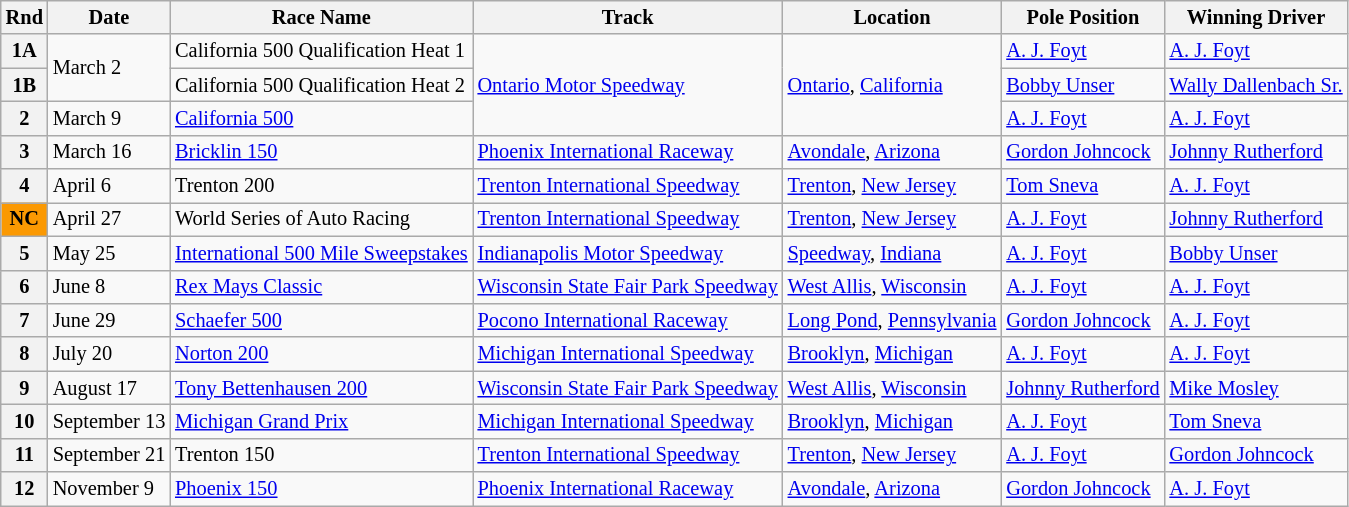<table class="wikitable" style="font-size:85%">
<tr>
<th>Rnd</th>
<th>Date</th>
<th>Race Name</th>
<th>Track</th>
<th>Location</th>
<th>Pole Position</th>
<th>Winning Driver</th>
</tr>
<tr>
<th>1A</th>
<td rowspan=2>March 2</td>
<td>California 500 Qualification Heat 1</td>
<td rowspan=3><a href='#'>Ontario Motor Speedway</a></td>
<td rowspan=3><a href='#'>Ontario</a>, <a href='#'>California</a></td>
<td> <a href='#'>A. J. Foyt</a></td>
<td> <a href='#'>A. J. Foyt</a></td>
</tr>
<tr>
<th>1B</th>
<td>California 500 Qualification Heat 2</td>
<td> <a href='#'>Bobby Unser</a></td>
<td> <a href='#'>Wally Dallenbach Sr.</a></td>
</tr>
<tr>
<th>2</th>
<td>March 9</td>
<td><a href='#'>California 500</a></td>
<td> <a href='#'>A. J. Foyt</a></td>
<td> <a href='#'>A. J. Foyt</a></td>
</tr>
<tr>
<th>3</th>
<td>March 16</td>
<td><a href='#'>Bricklin 150</a></td>
<td><a href='#'>Phoenix International Raceway</a></td>
<td><a href='#'>Avondale</a>, <a href='#'>Arizona</a></td>
<td> <a href='#'>Gordon Johncock</a></td>
<td> <a href='#'>Johnny Rutherford</a></td>
</tr>
<tr>
<th>4</th>
<td>April 6</td>
<td>Trenton 200</td>
<td><a href='#'>Trenton International Speedway</a></td>
<td><a href='#'>Trenton</a>, <a href='#'>New Jersey</a></td>
<td> <a href='#'>Tom Sneva</a></td>
<td> <a href='#'>A. J. Foyt</a></td>
</tr>
<tr>
<th style="background:#fb9902; text-align:center;"><strong>NC</strong></th>
<td>April 27</td>
<td>World Series of Auto Racing</td>
<td><a href='#'>Trenton International Speedway</a></td>
<td><a href='#'>Trenton</a>, <a href='#'>New Jersey</a></td>
<td> <a href='#'>A. J. Foyt</a></td>
<td> <a href='#'>Johnny Rutherford</a></td>
</tr>
<tr>
<th>5</th>
<td>May 25</td>
<td><a href='#'>International 500 Mile Sweepstakes</a></td>
<td><a href='#'>Indianapolis Motor Speedway</a></td>
<td><a href='#'>Speedway</a>, <a href='#'>Indiana</a></td>
<td> <a href='#'>A. J. Foyt</a></td>
<td> <a href='#'>Bobby Unser</a></td>
</tr>
<tr>
<th>6</th>
<td>June 8</td>
<td><a href='#'>Rex Mays Classic</a></td>
<td><a href='#'>Wisconsin State Fair Park Speedway</a></td>
<td><a href='#'>West Allis</a>, <a href='#'>Wisconsin</a></td>
<td> <a href='#'>A. J. Foyt</a></td>
<td> <a href='#'>A. J. Foyt</a></td>
</tr>
<tr>
<th>7</th>
<td>June 29</td>
<td><a href='#'>Schaefer 500</a></td>
<td><a href='#'>Pocono International Raceway</a></td>
<td><a href='#'>Long Pond</a>, <a href='#'>Pennsylvania</a></td>
<td> <a href='#'>Gordon Johncock</a></td>
<td> <a href='#'>A. J. Foyt</a></td>
</tr>
<tr>
<th>8</th>
<td>July 20</td>
<td><a href='#'>Norton 200</a></td>
<td><a href='#'>Michigan International Speedway</a></td>
<td><a href='#'>Brooklyn</a>, <a href='#'>Michigan</a></td>
<td> <a href='#'>A. J. Foyt</a></td>
<td> <a href='#'>A. J. Foyt</a></td>
</tr>
<tr>
<th>9</th>
<td>August 17</td>
<td><a href='#'>Tony Bettenhausen 200</a></td>
<td><a href='#'>Wisconsin State Fair Park Speedway</a></td>
<td><a href='#'>West Allis</a>, <a href='#'>Wisconsin</a></td>
<td> <a href='#'>Johnny Rutherford</a></td>
<td> <a href='#'>Mike Mosley</a></td>
</tr>
<tr>
<th>10</th>
<td>September 13</td>
<td><a href='#'>Michigan Grand Prix</a></td>
<td><a href='#'>Michigan International Speedway</a></td>
<td><a href='#'>Brooklyn</a>, <a href='#'>Michigan</a></td>
<td> <a href='#'>A. J. Foyt</a></td>
<td> <a href='#'>Tom Sneva</a></td>
</tr>
<tr>
<th>11</th>
<td>September 21</td>
<td>Trenton 150</td>
<td><a href='#'>Trenton International Speedway</a></td>
<td><a href='#'>Trenton</a>, <a href='#'>New Jersey</a></td>
<td> <a href='#'>A. J. Foyt</a></td>
<td> <a href='#'>Gordon Johncock</a></td>
</tr>
<tr>
<th>12</th>
<td>November 9</td>
<td><a href='#'>Phoenix 150</a></td>
<td><a href='#'>Phoenix International Raceway</a></td>
<td><a href='#'>Avondale</a>, <a href='#'>Arizona</a></td>
<td> <a href='#'>Gordon Johncock</a></td>
<td> <a href='#'>A. J. Foyt</a></td>
</tr>
</table>
